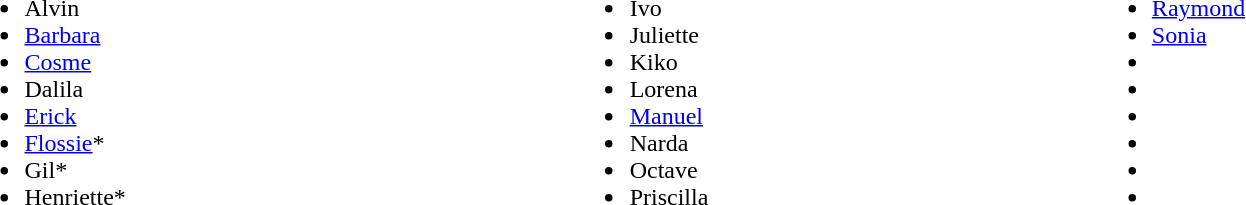<table style="width:90%;">
<tr>
<td><br><ul><li>Alvin</li><li><a href='#'>Barbara</a></li><li><a href='#'>Cosme</a></li><li>Dalila</li><li><a href='#'>Erick</a></li><li><a href='#'>Flossie</a>*</li><li>Gil*</li><li>Henriette*</li></ul></td>
<td><br><ul><li>Ivo</li><li>Juliette</li><li>Kiko</li><li>Lorena</li><li><a href='#'>Manuel</a></li><li>Narda</li><li>Octave</li><li>Priscilla</li></ul></td>
<td><br><ul><li><a href='#'>Raymond</a></li><li><a href='#'>Sonia</a></li><li></li><li></li><li></li><li></li><li></li><li></li></ul></td>
</tr>
</table>
